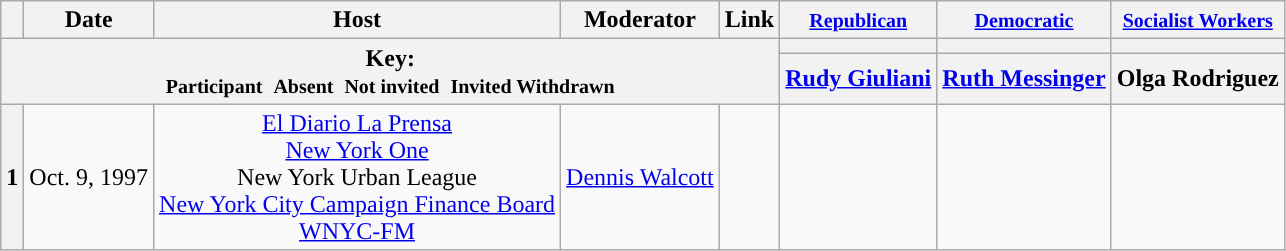<table class="wikitable" style="text-align:center;">
<tr>
<th scope="col"></th>
<th scope="col">Date</th>
<th scope="col">Host</th>
<th scope="col">Moderator</th>
<th scope="col">Link</th>
<th scope="col"><small><a href='#'>Republican</a></small></th>
<th scope="col"><small><a href='#'>Democratic</a></small></th>
<th scope="col"><small><a href='#'>Socialist Workers</a></small></th>
</tr>
<tr>
<th colspan="5" rowspan="2">Key:<br> <small>Participant </small>  <small>Absent </small>  <small>Not invited </small>  <small>Invited  Withdrawn</small></th>
<th scope="col" style="background:"></th>
<th scope="col" style="background:"></th>
<th scope="col" style="background:"></th>
</tr>
<tr>
<th scope="col"><a href='#'>Rudy Giuliani</a></th>
<th scope="col"><a href='#'>Ruth Messinger</a></th>
<th scope="col">Olga Rodriguez</th>
</tr>
<tr>
<th>1</th>
<td style="white-space:nowrap;">Oct. 9, 1997</td>
<td style="white-space:nowrap;"><a href='#'>El Diario La Prensa</a><br><a href='#'>New York One</a><br>New York Urban League<br><a href='#'>New York City Campaign Finance Board</a><br><a href='#'>WNYC-FM</a></td>
<td style="white-space:nowrap;"><a href='#'>Dennis Walcott</a></td>
<td style="white-space:nowrap;"></td>
<td></td>
<td></td>
<td></td>
</tr>
</table>
